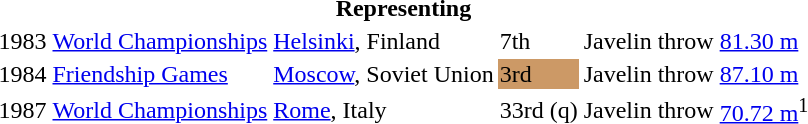<table>
<tr>
<th colspan="6">Representing </th>
</tr>
<tr>
<td>1983</td>
<td><a href='#'>World Championships</a></td>
<td><a href='#'>Helsinki</a>, Finland</td>
<td>7th</td>
<td>Javelin throw</td>
<td><a href='#'>81.30 m</a></td>
</tr>
<tr>
<td>1984</td>
<td><a href='#'>Friendship Games</a></td>
<td><a href='#'>Moscow</a>, Soviet Union</td>
<td bgcolor="CC9966">3rd</td>
<td>Javelin throw</td>
<td><a href='#'>87.10 m</a></td>
</tr>
<tr>
<td>1987</td>
<td><a href='#'>World Championships</a></td>
<td><a href='#'>Rome</a>, Italy</td>
<td>33rd (q)</td>
<td>Javelin throw</td>
<td><a href='#'>70.72 m</a><sup>1</sup></td>
</tr>
</table>
